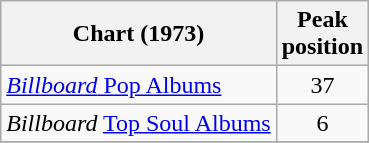<table class="wikitable">
<tr>
<th>Chart (1973)</th>
<th>Peak<br>position</th>
</tr>
<tr>
<td><a href='#'><em>Billboard</em> Pop Albums</a></td>
<td align=center>37</td>
</tr>
<tr>
<td><em>Billboard</em> <a href='#'>Top Soul Albums</a></td>
<td align=center>6</td>
</tr>
<tr>
</tr>
</table>
